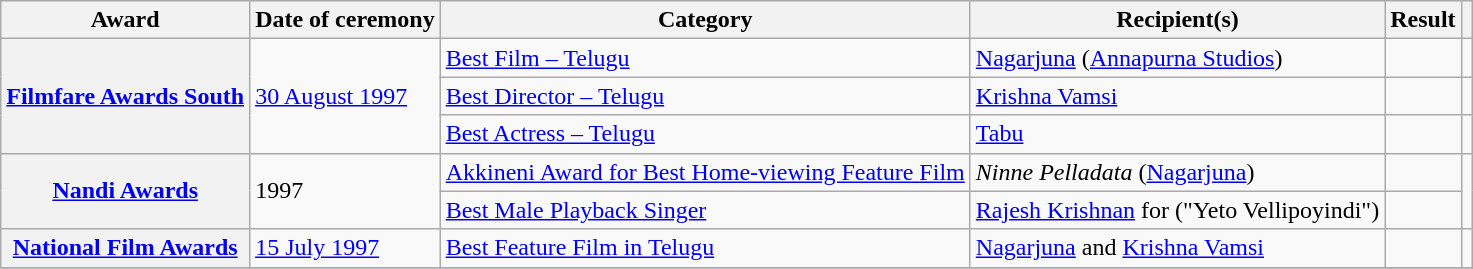<table class="wikitable plainrowheaders sortable">
<tr>
<th scope="col">Award</th>
<th scope="col">Date of ceremony</th>
<th scope="col">Category</th>
<th scope="col">Recipient(s)</th>
<th scope="col" class="unsortable">Result</th>
<th scope="col" class="unsortable"></th>
</tr>
<tr>
<th scope="row" rowspan="3"><a href='#'>Filmfare Awards South</a></th>
<td rowspan="3"><a href='#'>30 August 1997</a></td>
<td><a href='#'>Best Film – Telugu</a></td>
<td><a href='#'>Nagarjuna</a> (<a href='#'>Annapurna Studios</a>)</td>
<td></td>
<td style="text-align:center;"></td>
</tr>
<tr>
<td><a href='#'>Best Director – Telugu</a></td>
<td><a href='#'>Krishna Vamsi</a></td>
<td></td>
<td style="text-align:center;"></td>
</tr>
<tr>
<td><a href='#'>Best Actress – Telugu</a></td>
<td><a href='#'>Tabu</a></td>
<td></td>
<td style="text-align:center;"></td>
</tr>
<tr>
<th scope="row" rowspan="2"><a href='#'>Nandi Awards</a></th>
<td rowspan="2">1997</td>
<td><a href='#'>Akkineni Award for Best Home-viewing Feature Film</a></td>
<td><em>Ninne Pelladata</em> (<a href='#'>Nagarjuna</a>)</td>
<td></td>
<td style="text-align:center;" rowspan="2"></td>
</tr>
<tr>
<td><a href='#'>Best Male Playback Singer</a></td>
<td><a href='#'>Rajesh Krishnan</a> for ("Yeto Vellipoyindi")</td>
<td></td>
</tr>
<tr>
<th scope="row"><a href='#'>National Film Awards</a></th>
<td><a href='#'>15 July 1997</a></td>
<td><a href='#'>Best Feature Film in Telugu</a></td>
<td><a href='#'>Nagarjuna</a> and <a href='#'>Krishna Vamsi</a></td>
<td></td>
<td style="text-align:center;"></td>
</tr>
<tr>
</tr>
</table>
